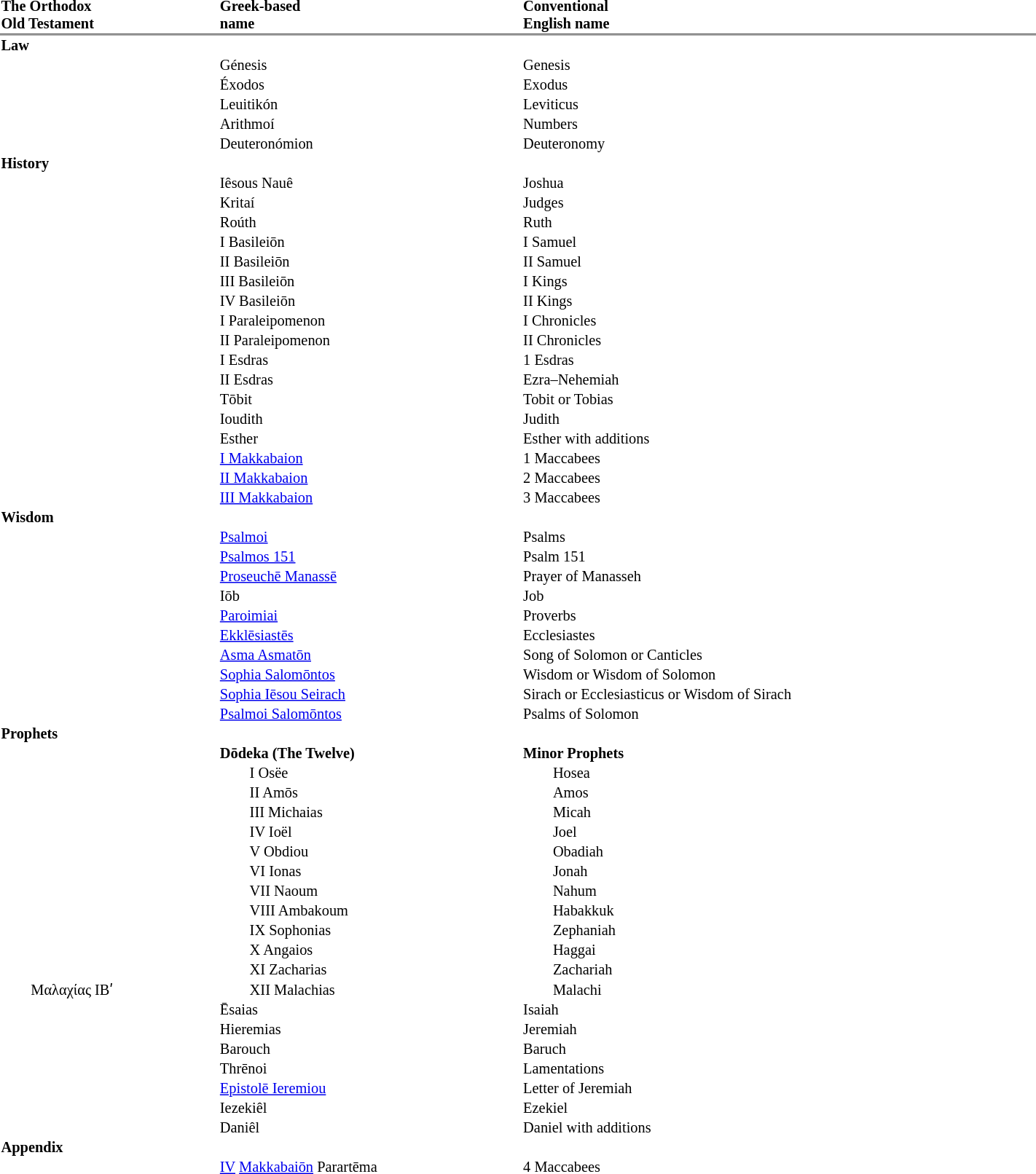<table class="toccolours" style="width:75%; margin:auto; clear:center; text-align:left; font-size:85%;" cellspacing="0">
<tr style="vertical-align:bottom; font-weight:bold;">
<td style="border-bottom:2px groove #aaa; ">The Orthodox <br>Old Testament</td>
<td style="border-bottom:2px groove #aaa; ">Greek-based<br> name</td>
<td style="border-bottom:2px groove #aaa; ">Conventional<br> English name</td>
</tr>
<tr>
<th colspan=3>Law</th>
</tr>
<tr>
<td style="text-indent:1em"></td>
<td>Génesis</td>
<td>Genesis</td>
</tr>
<tr>
<td style="text-indent:1em"></td>
<td>Éxodos</td>
<td>Exodus</td>
</tr>
<tr>
<td style="text-indent:1em"></td>
<td>Leuitikón</td>
<td>Leviticus</td>
</tr>
<tr>
<td style="text-indent:1em"></td>
<td>Arithmoí</td>
<td>Numbers</td>
</tr>
<tr>
<td style="text-indent:1em"></td>
<td>Deuteronómion</td>
<td>Deuteronomy</td>
</tr>
<tr>
<th colspan=3>History</th>
</tr>
<tr>
<td style="text-indent:1em"></td>
<td>Iêsous Nauê</td>
<td>Joshua</td>
</tr>
<tr>
<td style="text-indent:1em"></td>
<td>Kritaí</td>
<td>Judges</td>
</tr>
<tr>
<td style="text-indent:1em"></td>
<td>Roúth</td>
<td>Ruth</td>
</tr>
<tr>
<td style="text-indent:1em"></td>
<td>I Basileiōn</td>
<td>I Samuel</td>
</tr>
<tr>
<td style="text-indent:1em"></td>
<td>II Basileiōn</td>
<td>II Samuel</td>
</tr>
<tr>
<td style="text-indent:1em"></td>
<td>III Basileiōn</td>
<td>I Kings</td>
</tr>
<tr>
<td style="text-indent:1em"></td>
<td>IV Basileiōn</td>
<td>II Kings</td>
</tr>
<tr>
<td style="text-indent:1em"></td>
<td>I Paraleipomenon</td>
<td>I Chronicles</td>
</tr>
<tr>
<td style="text-indent:1em"></td>
<td>II Paraleipomenon</td>
<td>II Chronicles</td>
</tr>
<tr>
<td style="text-indent:1em"></td>
<td>I Esdras</td>
<td>1 Esdras</td>
</tr>
<tr>
<td style="text-indent:1em"></td>
<td>II Esdras</td>
<td>Ezra–Nehemiah</td>
</tr>
<tr>
<td style="text-indent:1em"></td>
<td>Tōbit</td>
<td>Tobit or Tobias</td>
</tr>
<tr>
<td style="text-indent:1em"></td>
<td>Ioudith</td>
<td>Judith</td>
</tr>
<tr>
<td style="text-indent:1em"></td>
<td>Esther</td>
<td>Esther with additions</td>
</tr>
<tr>
<td style="text-indent:1em"></td>
<td><a href='#'>I Makkabaion</a></td>
<td>1 Maccabees</td>
</tr>
<tr>
<td style="text-indent:1em"></td>
<td><a href='#'>II Makkabaion</a></td>
<td>2 Maccabees</td>
</tr>
<tr>
<td style="text-indent:1em"></td>
<td><a href='#'>III Makkabaion</a></td>
<td>3 Maccabees</td>
</tr>
<tr>
<th colspan=3>Wisdom</th>
</tr>
<tr>
<td style="text-indent:1em"></td>
<td><a href='#'>Psalmoi</a></td>
<td>Psalms</td>
</tr>
<tr>
<td style="text-indent:2em"></td>
<td><a href='#'>Psalmos 151</a></td>
<td>Psalm 151</td>
</tr>
<tr>
<td style="text-indent:1em"></td>
<td><a href='#'>Proseuchē Manassē</a></td>
<td>Prayer of Manasseh</td>
</tr>
<tr>
<td style="text-indent:1em"></td>
<td>Iōb</td>
<td>Job</td>
</tr>
<tr>
<td style="text-indent:1em"></td>
<td><a href='#'>Paroimiai</a></td>
<td>Proverbs</td>
</tr>
<tr>
<td style="text-indent:1em"></td>
<td><a href='#'>Ekklēsiastēs</a></td>
<td>Ecclesiastes</td>
</tr>
<tr>
<td style="text-indent:1em"></td>
<td><a href='#'>Asma Asmatōn</a></td>
<td>Song of Solomon or Canticles</td>
</tr>
<tr>
<td style="text-indent:1em"></td>
<td><a href='#'>Sophia Salomōntos</a></td>
<td>Wisdom or Wisdom of Solomon</td>
</tr>
<tr>
<td style="text-indent:1em"></td>
<td><a href='#'>Sophia Iēsou Seirach</a></td>
<td>Sirach or Ecclesiasticus or Wisdom of Sirach</td>
</tr>
<tr>
<td style="text-indent:1em"></td>
<td><a href='#'>Psalmoi Salomōntos</a></td>
<td>Psalms of Solomon</td>
</tr>
<tr>
<th colspan=3>Prophets</th>
</tr>
<tr>
<th style="text-indent:1em"></th>
<th>Dōdeka (The Twelve)</th>
<th>Minor Prophets</th>
</tr>
<tr style="text-indent:2em">
<td></td>
<td>I Osëe</td>
<td>Hosea</td>
</tr>
<tr style="text-indent:2em">
<td></td>
<td>II Amōs</td>
<td>Amos</td>
</tr>
<tr style="text-indent:2em">
<td></td>
<td>III Michaias</td>
<td>Micah</td>
</tr>
<tr style="text-indent:2em">
<td></td>
<td>IV Ioël</td>
<td>Joel</td>
</tr>
<tr style="text-indent:2em">
<td></td>
<td>V Obdiou</td>
<td>Obadiah</td>
</tr>
<tr style="text-indent:2em">
<td></td>
<td>VI Ionas</td>
<td>Jonah</td>
</tr>
<tr style="text-indent:2em">
<td></td>
<td>VII Naoum</td>
<td>Nahum</td>
</tr>
<tr style="text-indent:2em">
<td></td>
<td>VIII Ambakoum</td>
<td>Habakkuk</td>
</tr>
<tr style="text-indent:2em">
<td></td>
<td>IX Sophonias</td>
<td>Zephaniah</td>
</tr>
<tr style="text-indent:2em">
<td></td>
<td>X Angaios</td>
<td>Haggai</td>
</tr>
<tr style="text-indent:2em">
<td></td>
<td>XI Zacharias</td>
<td>Zachariah</td>
</tr>
<tr style="text-indent:2em">
<td>Μαλαχίας ΙΒʹ</td>
<td>XII Malachias</td>
<td>Malachi</td>
</tr>
<tr>
<td style="text-indent:1em"></td>
<td>Ēsaias</td>
<td>Isaiah</td>
</tr>
<tr>
<td style="text-indent:1em"></td>
<td>Hieremias</td>
<td>Jeremiah</td>
</tr>
<tr>
<td style="text-indent:1em"></td>
<td>Barouch</td>
<td>Baruch</td>
</tr>
<tr>
<td style="text-indent:1em"></td>
<td>Thrēnoi</td>
<td>Lamentations</td>
</tr>
<tr>
<td style="text-indent:1em"></td>
<td><a href='#'>Epistolē Ieremiou</a></td>
<td>Letter of Jeremiah</td>
</tr>
<tr>
<td style="text-indent:1em"></td>
<td>Iezekiêl</td>
<td>Ezekiel</td>
</tr>
<tr>
<td style="text-indent:1em"></td>
<td>Daniêl</td>
<td>Daniel with additions</td>
</tr>
<tr>
<th colspan=3>Appendix</th>
</tr>
<tr>
<td style="text-indent:1em"></td>
<td><a href='#'>IV</a> <a href='#'>Makkabaiōn</a> Parartēma</td>
<td>4 Maccabees</td>
</tr>
</table>
